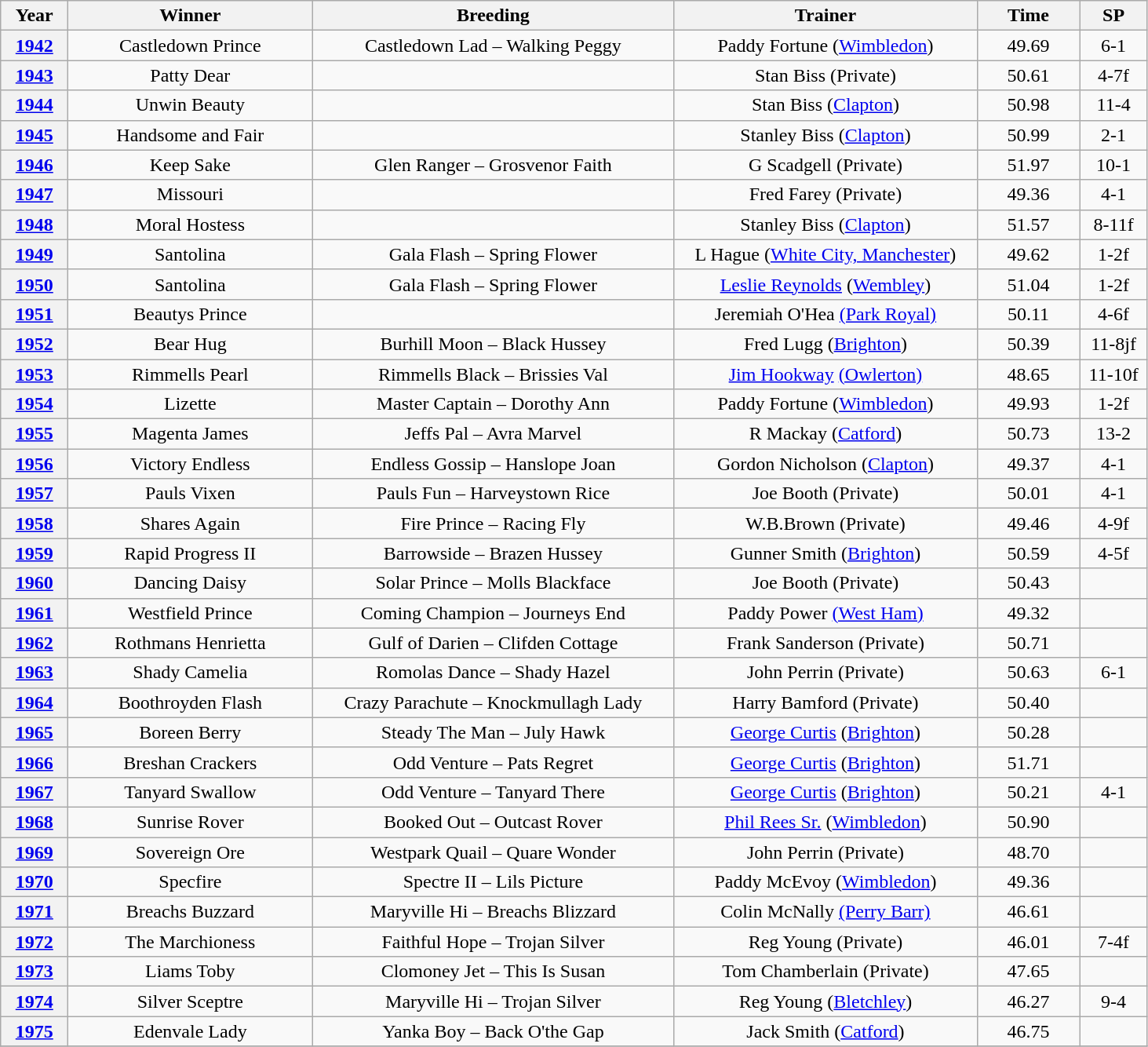<table class="wikitable" style="text-align:center">
<tr>
<th width=50>Year</th>
<th width=200>Winner</th>
<th width=300>Breeding</th>
<th width=250>Trainer</th>
<th width=80>Time</th>
<th width=50>SP</th>
</tr>
<tr>
<th><a href='#'>1942</a></th>
<td>Castledown Prince</td>
<td>Castledown Lad – Walking Peggy</td>
<td>Paddy Fortune (<a href='#'>Wimbledon</a>)</td>
<td>49.69</td>
<td>6-1</td>
</tr>
<tr>
<th><a href='#'>1943</a></th>
<td>Patty Dear</td>
<td></td>
<td>Stan Biss (Private)</td>
<td>50.61</td>
<td>4-7f</td>
</tr>
<tr>
<th><a href='#'>1944</a></th>
<td>Unwin Beauty</td>
<td></td>
<td>Stan Biss (<a href='#'>Clapton</a>)</td>
<td>50.98</td>
<td>11-4</td>
</tr>
<tr>
<th><a href='#'>1945</a></th>
<td>Handsome and Fair</td>
<td></td>
<td>Stanley Biss (<a href='#'>Clapton</a>)</td>
<td>50.99</td>
<td>2-1</td>
</tr>
<tr>
<th><a href='#'>1946</a></th>
<td>Keep Sake</td>
<td>Glen Ranger – Grosvenor Faith</td>
<td>G Scadgell (Private)</td>
<td>51.97</td>
<td>10-1</td>
</tr>
<tr>
<th><a href='#'>1947</a></th>
<td>Missouri</td>
<td></td>
<td>Fred Farey (Private)</td>
<td>49.36</td>
<td>4-1</td>
</tr>
<tr>
<th><a href='#'>1948</a></th>
<td>Moral Hostess</td>
<td></td>
<td>Stanley Biss (<a href='#'>Clapton</a>)</td>
<td>51.57</td>
<td>8-11f</td>
</tr>
<tr>
<th><a href='#'>1949</a></th>
<td>Santolina</td>
<td>Gala Flash – Spring Flower</td>
<td>L Hague (<a href='#'>White City, Manchester</a>)</td>
<td>49.62</td>
<td>1-2f</td>
</tr>
<tr>
<th><a href='#'>1950</a></th>
<td>Santolina</td>
<td>Gala Flash – Spring Flower</td>
<td><a href='#'>Leslie Reynolds</a> (<a href='#'>Wembley</a>)</td>
<td>51.04</td>
<td>1-2f</td>
</tr>
<tr>
<th><a href='#'>1951</a></th>
<td>Beautys Prince</td>
<td></td>
<td>Jeremiah O'Hea  <a href='#'>(Park Royal)</a></td>
<td>50.11</td>
<td>4-6f</td>
</tr>
<tr>
<th><a href='#'>1952</a></th>
<td>Bear Hug</td>
<td>Burhill Moon – Black Hussey</td>
<td>Fred Lugg (<a href='#'>Brighton</a>)</td>
<td>50.39</td>
<td>11-8jf</td>
</tr>
<tr>
<th><a href='#'>1953</a></th>
<td>Rimmells Pearl</td>
<td>Rimmells Black – Brissies Val</td>
<td><a href='#'>Jim Hookway</a> <a href='#'>(Owlerton)</a></td>
<td>48.65</td>
<td>11-10f</td>
</tr>
<tr>
<th><a href='#'>1954</a></th>
<td>Lizette</td>
<td>Master Captain – Dorothy Ann</td>
<td>Paddy Fortune (<a href='#'>Wimbledon</a>)</td>
<td>49.93</td>
<td>1-2f</td>
</tr>
<tr>
<th><a href='#'>1955</a></th>
<td>Magenta James</td>
<td>Jeffs Pal – Avra Marvel</td>
<td>R Mackay (<a href='#'>Catford</a>)</td>
<td>50.73</td>
<td>13-2</td>
</tr>
<tr>
<th><a href='#'>1956</a></th>
<td>Victory Endless</td>
<td>Endless Gossip – Hanslope Joan</td>
<td>Gordon Nicholson (<a href='#'>Clapton</a>)</td>
<td>49.37</td>
<td>4-1</td>
</tr>
<tr>
<th><a href='#'>1957</a></th>
<td>Pauls Vixen</td>
<td>Pauls Fun – Harveystown Rice</td>
<td>Joe Booth (Private)</td>
<td>50.01</td>
<td>4-1</td>
</tr>
<tr>
<th><a href='#'>1958</a></th>
<td>Shares Again</td>
<td>Fire Prince – Racing Fly</td>
<td>W.B.Brown (Private)</td>
<td>49.46</td>
<td>4-9f</td>
</tr>
<tr>
<th><a href='#'>1959</a></th>
<td>Rapid Progress II</td>
<td>Barrowside – Brazen Hussey</td>
<td>Gunner Smith (<a href='#'>Brighton</a>)</td>
<td>50.59</td>
<td>4-5f</td>
</tr>
<tr>
<th><a href='#'>1960</a></th>
<td>Dancing Daisy</td>
<td>Solar Prince – Molls Blackface</td>
<td>Joe Booth (Private)</td>
<td>50.43</td>
<td></td>
</tr>
<tr>
<th><a href='#'>1961</a></th>
<td>Westfield Prince</td>
<td>Coming Champion – Journeys End</td>
<td>Paddy Power <a href='#'>(West Ham)</a></td>
<td>49.32</td>
<td></td>
</tr>
<tr>
<th><a href='#'>1962</a></th>
<td>Rothmans Henrietta</td>
<td>Gulf of Darien – Clifden Cottage</td>
<td>Frank Sanderson (Private)</td>
<td>50.71</td>
<td></td>
</tr>
<tr>
<th><a href='#'>1963</a></th>
<td>Shady Camelia</td>
<td>Romolas Dance – Shady Hazel</td>
<td>John Perrin (Private)</td>
<td>50.63</td>
<td>6-1</td>
</tr>
<tr>
<th><a href='#'>1964</a></th>
<td>Boothroyden Flash</td>
<td>Crazy Parachute – Knockmullagh Lady</td>
<td>Harry Bamford (Private)</td>
<td>50.40</td>
<td></td>
</tr>
<tr>
<th><a href='#'>1965</a></th>
<td>Boreen Berry</td>
<td>Steady The Man – July Hawk</td>
<td><a href='#'>George Curtis</a> (<a href='#'>Brighton</a>)</td>
<td>50.28</td>
<td></td>
</tr>
<tr>
<th><a href='#'>1966</a></th>
<td>Breshan Crackers</td>
<td>Odd Venture – Pats Regret</td>
<td><a href='#'>George Curtis</a> (<a href='#'>Brighton</a>)</td>
<td>51.71</td>
<td></td>
</tr>
<tr>
<th><a href='#'>1967</a></th>
<td>Tanyard Swallow</td>
<td>Odd Venture – Tanyard There</td>
<td><a href='#'>George Curtis</a> (<a href='#'>Brighton</a>)</td>
<td>50.21</td>
<td>4-1</td>
</tr>
<tr>
<th><a href='#'>1968</a></th>
<td>Sunrise Rover</td>
<td>Booked Out – Outcast Rover</td>
<td><a href='#'>Phil Rees Sr.</a> (<a href='#'>Wimbledon</a>)</td>
<td>50.90</td>
<td></td>
</tr>
<tr>
<th><a href='#'>1969</a></th>
<td>Sovereign Ore</td>
<td>Westpark Quail – Quare Wonder</td>
<td>John Perrin (Private)</td>
<td>48.70</td>
<td></td>
</tr>
<tr>
<th><a href='#'>1970</a></th>
<td>Specfire</td>
<td>Spectre II – Lils Picture</td>
<td>Paddy McEvoy (<a href='#'>Wimbledon</a>)</td>
<td>49.36</td>
<td></td>
</tr>
<tr>
<th><a href='#'>1971</a></th>
<td>Breachs Buzzard</td>
<td>Maryville Hi – Breachs Blizzard</td>
<td>Colin McNally <a href='#'>(Perry Barr)</a></td>
<td>46.61</td>
<td></td>
</tr>
<tr>
<th><a href='#'>1972</a></th>
<td>The Marchioness</td>
<td>Faithful Hope – Trojan Silver</td>
<td>Reg Young (Private)</td>
<td>46.01</td>
<td>7-4f</td>
</tr>
<tr>
<th><a href='#'>1973</a></th>
<td>Liams Toby</td>
<td>Clomoney Jet – This Is Susan</td>
<td>Tom Chamberlain (Private)</td>
<td>47.65</td>
<td></td>
</tr>
<tr>
<th><a href='#'>1974</a></th>
<td>Silver Sceptre </td>
<td>Maryville Hi – Trojan Silver</td>
<td>Reg Young (<a href='#'>Bletchley</a>)</td>
<td>46.27</td>
<td>9-4</td>
</tr>
<tr>
<th><a href='#'>1975</a></th>
<td>Edenvale Lady</td>
<td>Yanka Boy – Back O'the Gap</td>
<td>Jack Smith (<a href='#'>Catford</a>)</td>
<td>46.75</td>
<td></td>
</tr>
<tr>
</tr>
</table>
